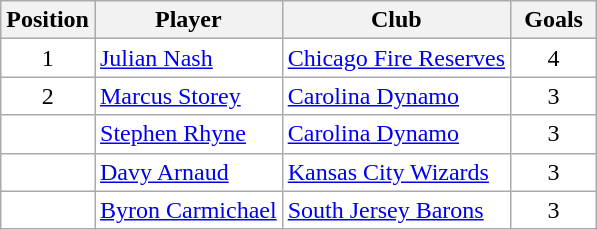<table class="wikitable">
<tr>
<th width="50px">Position</th>
<th>Player</th>
<th>Club</th>
<th width="50px">Goals</th>
</tr>
<tr align="center" valign="top" bgcolor="#FFFFFF">
<td>1</td>
<td align="left"><a href='#'>Julian Nash</a></td>
<td align="left"><a href='#'>Chicago Fire Reserves</a></td>
<td>4</td>
</tr>
<tr align="center" valign="top" bgcolor="#FFFFFF">
<td>2</td>
<td align="left"><a href='#'>Marcus Storey</a></td>
<td align="left"><a href='#'>Carolina Dynamo</a></td>
<td>3</td>
</tr>
<tr align="center" valign="top" bgcolor="#FFFFFF">
<td></td>
<td align="left"><a href='#'>Stephen Rhyne</a></td>
<td align="left"><a href='#'>Carolina Dynamo</a></td>
<td>3</td>
</tr>
<tr align="center" valign="top" bgcolor="#FFFFFF">
<td></td>
<td align="left"><a href='#'>Davy Arnaud</a></td>
<td align="left"><a href='#'>Kansas City Wizards</a></td>
<td>3</td>
</tr>
<tr align="center" valign="top" bgcolor="#FFFFFF">
<td></td>
<td align="left"><a href='#'>Byron Carmichael</a></td>
<td align="left"><a href='#'>South Jersey Barons</a></td>
<td>3</td>
</tr>
</table>
